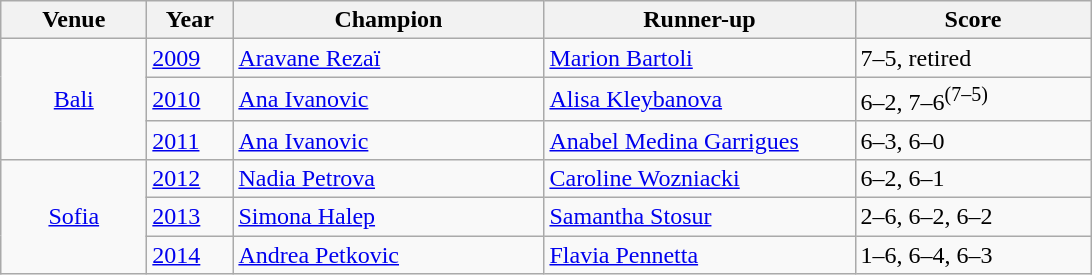<table class="wikitable">
<tr>
<th width=90>Venue</th>
<th width=50>Year</th>
<th width=200>Champion</th>
<th width=200>Runner-up</th>
<th width=150>Score</th>
</tr>
<tr>
<td rowspan="3" align=center> <a href='#'>Bali</a></td>
<td><a href='#'>2009</a></td>
<td> <a href='#'>Aravane Rezaï</a></td>
<td> <a href='#'>Marion Bartoli</a></td>
<td>7–5, retired</td>
</tr>
<tr>
<td><a href='#'>2010</a></td>
<td> <a href='#'>Ana Ivanovic</a></td>
<td> <a href='#'>Alisa Kleybanova</a></td>
<td>6–2, 7–6<sup>(7–5)</sup></td>
</tr>
<tr>
<td><a href='#'>2011</a></td>
<td> <a href='#'>Ana Ivanovic</a> </td>
<td> <a href='#'>Anabel Medina Garrigues</a></td>
<td>6–3, 6–0</td>
</tr>
<tr>
<td rowspan="3" align=center> <a href='#'>Sofia</a></td>
<td><a href='#'>2012</a></td>
<td> <a href='#'>Nadia Petrova</a></td>
<td> <a href='#'>Caroline Wozniacki</a></td>
<td>6–2, 6–1</td>
</tr>
<tr>
<td><a href='#'>2013</a></td>
<td> <a href='#'>Simona Halep</a></td>
<td> <a href='#'>Samantha Stosur</a></td>
<td>2–6, 6–2, 6–2</td>
</tr>
<tr>
<td><a href='#'>2014</a></td>
<td> <a href='#'>Andrea Petkovic</a></td>
<td> <a href='#'>Flavia Pennetta</a></td>
<td>1–6, 6–4, 6–3</td>
</tr>
</table>
